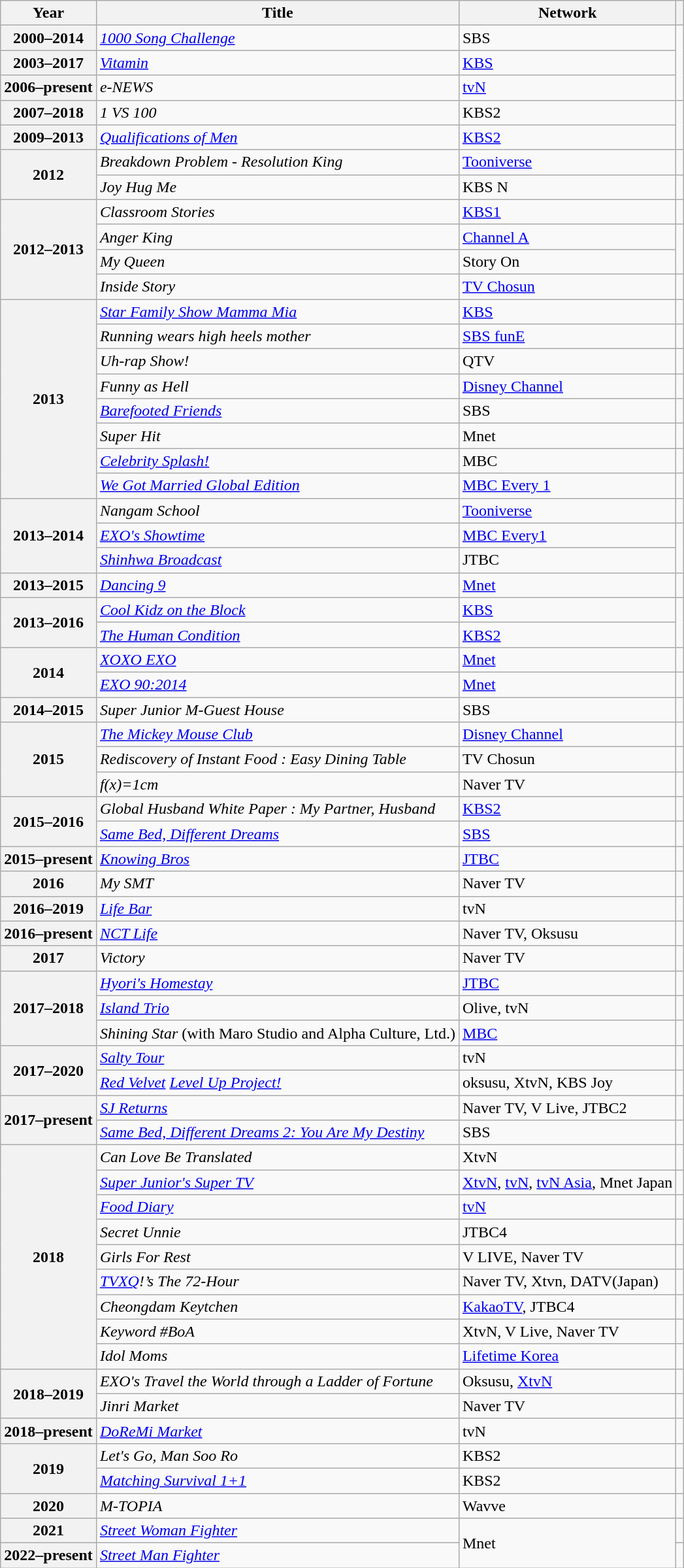<table class="wikitable plainrowheaders sortable">
<tr>
<th scope="col">Year</th>
<th scope="col">Title</th>
<th scope="col">Network</th>
<th scope="col" class="unsortable"></th>
</tr>
<tr>
<th scope="row">2000–2014</th>
<td><em><a href='#'>1000 Song Challenge</a></em></td>
<td>SBS</td>
<td style="text-align:center" rowspan="3"></td>
</tr>
<tr>
<th scope="row">2003–2017</th>
<td><em><a href='#'>Vitamin</a></em></td>
<td><a href='#'>KBS</a></td>
</tr>
<tr>
<th scope="row">2006–present</th>
<td><em>e-NEWS</em></td>
<td><a href='#'>tvN</a></td>
</tr>
<tr>
<th scope="row">2007–2018</th>
<td><em>1 VS 100</em></td>
<td>KBS2</td>
<td style="text-align:center" rowspan="2"></td>
</tr>
<tr>
<th scope="row">2009–2013</th>
<td><em><a href='#'>Qualifications of Men</a></em></td>
<td><a href='#'>KBS2</a></td>
</tr>
<tr>
<th scope="row" rowspan="2">2012</th>
<td><em>Breakdown Problem - Resolution King</em></td>
<td><a href='#'>Tooniverse</a></td>
<td style="text-align:center"></td>
</tr>
<tr>
<td><em>Joy Hug Me</em></td>
<td>KBS N</td>
<td style="text-align:center"></td>
</tr>
<tr>
<th scope="row" rowspan="4">2012–2013</th>
<td><em>Classroom Stories</em></td>
<td><a href='#'>KBS1</a></td>
<td style="text-align:center"></td>
</tr>
<tr>
<td><em>Anger King</em></td>
<td><a href='#'>Channel A</a></td>
<td style="text-align:center" rowspan="2"></td>
</tr>
<tr>
<td><em>My Queen</em></td>
<td>Story On</td>
</tr>
<tr>
<td><em>Inside Story</em></td>
<td><a href='#'>TV Chosun</a></td>
<td style="text-align:center"></td>
</tr>
<tr>
<th scope="row" rowspan="8">2013</th>
<td><em><a href='#'>Star Family Show Mamma Mia</a></em></td>
<td><a href='#'>KBS</a></td>
<td style="text-align:center"></td>
</tr>
<tr>
<td><em>Running wears high heels mother</em></td>
<td><a href='#'>SBS funE</a></td>
<td style="text-align:center"></td>
</tr>
<tr>
<td><em>Uh-rap Show!</em></td>
<td>QTV</td>
<td style="text-align:center"></td>
</tr>
<tr>
<td><em>Funny as Hell</em></td>
<td><a href='#'>Disney Channel</a></td>
<td style="text-align:center"></td>
</tr>
<tr>
<td><em><a href='#'>Barefooted Friends</a></em></td>
<td>SBS</td>
<td style="text-align:center"></td>
</tr>
<tr>
<td><em>Super Hit</em></td>
<td>Mnet</td>
<td style="text-align:center"></td>
</tr>
<tr>
<td><em><a href='#'>Celebrity Splash!</a></em></td>
<td>MBC</td>
<td style="text-align:center"></td>
</tr>
<tr>
<td><em><a href='#'>We Got Married Global Edition</a></em></td>
<td><a href='#'>MBC Every 1</a></td>
<td style="text-align:center"></td>
</tr>
<tr>
<th scope="row" rowspan="3">2013–2014</th>
<td><em>Nangam School</em></td>
<td><a href='#'>Tooniverse</a></td>
<td style="text-align:center"></td>
</tr>
<tr>
<td><em><a href='#'>EXO's Showtime</a></em></td>
<td><a href='#'>MBC Every1</a></td>
<td style="text-align:center" rowspan="2"></td>
</tr>
<tr>
<td><em><a href='#'>Shinhwa Broadcast</a></em></td>
<td>JTBC</td>
</tr>
<tr>
<th scope="row">2013–2015</th>
<td><em><a href='#'>Dancing 9</a></em></td>
<td><a href='#'>Mnet</a></td>
<td style="text-align:center"></td>
</tr>
<tr>
<th scope="row" rowspan="2">2013–2016</th>
<td><em><a href='#'>Cool Kidz on the Block</a></em></td>
<td><a href='#'>KBS</a></td>
<td style="text-align:center" rowspan="2"></td>
</tr>
<tr>
<td><em><a href='#'>The Human Condition</a></em></td>
<td><a href='#'>KBS2</a></td>
</tr>
<tr>
<th scope="row" rowspan="2">2014</th>
<td><em><a href='#'>XOXO EXO</a></em></td>
<td><a href='#'>Mnet</a></td>
<td style="text-align:center"></td>
</tr>
<tr>
<td><em><a href='#'>EXO 90:2014</a></em></td>
<td><a href='#'>Mnet</a></td>
<td style="text-align:center"></td>
</tr>
<tr>
<th scope="row">2014–2015</th>
<td><em>Super Junior M-Guest House</em></td>
<td>SBS</td>
<td style="text-align:center"></td>
</tr>
<tr>
<th scope="row" rowspan="3">2015</th>
<td><em><a href='#'>The Mickey Mouse Club</a></em></td>
<td><a href='#'>Disney Channel</a></td>
<td style="text-align:center"></td>
</tr>
<tr>
<td><em>Rediscovery of Instant Food : Easy Dining Table</em></td>
<td>TV Chosun</td>
<td style="text-align:center"></td>
</tr>
<tr>
<td><em>f(x)=1cm</em></td>
<td>Naver TV</td>
<td style="text-align:center"></td>
</tr>
<tr>
<th scope="row" rowspan="2">2015–2016</th>
<td><em>Global Husband White Paper : My Partner, Husband</em></td>
<td><a href='#'>KBS2</a></td>
<td style="text-align:center"></td>
</tr>
<tr>
<td><em><a href='#'>Same Bed, Different Dreams</a></em></td>
<td><a href='#'>SBS</a></td>
<td style="text-align:center"></td>
</tr>
<tr>
<th scope="row">2015–present</th>
<td><em><a href='#'>Knowing Bros</a></em></td>
<td><a href='#'>JTBC</a></td>
<td style="text-align:center"></td>
</tr>
<tr>
<th scope="row">2016</th>
<td><em>My SMT</em></td>
<td>Naver TV</td>
<td style="text-align:center"></td>
</tr>
<tr>
<th scope="row">2016–2019</th>
<td><em><a href='#'>Life Bar</a></em></td>
<td>tvN</td>
<td style="text-align:center"></td>
</tr>
<tr>
<th scope="row">2016–present</th>
<td><em><a href='#'>NCT Life</a></em></td>
<td>Naver TV, Oksusu</td>
<td style="text-align:center"></td>
</tr>
<tr>
<th scope="row">2017</th>
<td><em>Victory</em></td>
<td>Naver TV</td>
<td style="text-align:center"></td>
</tr>
<tr>
<th rowspan="3" scope="row">2017–2018</th>
<td><em><a href='#'>Hyori's Homestay</a></em></td>
<td><a href='#'>JTBC</a></td>
<td style="text-align:center"></td>
</tr>
<tr>
<td><em><a href='#'>Island Trio</a></em></td>
<td>Olive, tvN</td>
<td style="text-align:center"></td>
</tr>
<tr>
<td><em>Shining Star</em> (with Maro Studio and Alpha Culture, Ltd.)</td>
<td><a href='#'>MBC</a></td>
<td style="text-align:center"></td>
</tr>
<tr>
<th rowspan="2" scope="row">2017–2020</th>
<td><em><a href='#'>Salty Tour</a></em></td>
<td>tvN</td>
<td style="text-align:center"></td>
</tr>
<tr>
<td><em><a href='#'>Red Velvet</a> <a href='#'>Level Up Project!</a></em></td>
<td>oksusu, XtvN, KBS Joy</td>
<td style="text-align:center"></td>
</tr>
<tr>
<th scope="row" rowspan="2">2017–present</th>
<td><em><a href='#'>SJ Returns</a></em></td>
<td>Naver TV, V Live, JTBC2</td>
<td style="text-align:center"></td>
</tr>
<tr>
<td><em><a href='#'>Same Bed, Different Dreams 2: You Are My Destiny</a></em></td>
<td>SBS</td>
<td style="text-align:center"></td>
</tr>
<tr>
<th scope="row" rowspan="9">2018</th>
<td><em>Can Love Be Translated</em></td>
<td>XtvN</td>
<td style="text-align:center"></td>
</tr>
<tr>
<td><em><a href='#'>Super Junior's Super TV</a></em></td>
<td><a href='#'>XtvN</a>, <a href='#'>tvN</a>, <a href='#'>tvN Asia</a>, Mnet Japan</td>
<td style="text-align:center"></td>
</tr>
<tr>
<td><em><a href='#'>Food Diary</a></em></td>
<td><a href='#'>tvN</a></td>
<td style="text-align:center"></td>
</tr>
<tr>
<td><em>Secret Unnie</em></td>
<td>JTBC4</td>
<td style="text-align:center"></td>
</tr>
<tr>
<td><em>Girls For Rest</em></td>
<td>V LIVE, Naver TV</td>
<td style="text-align:center"></td>
</tr>
<tr>
<td><em><a href='#'>TVXQ</a>!’s The 72-Hour</em></td>
<td>Naver TV, Xtvn, DATV(Japan)</td>
<td style="text-align:center"></td>
</tr>
<tr>
<td><em>Cheongdam Keytchen</em></td>
<td><a href='#'>KakaoTV</a>, JTBC4</td>
<td style="text-align:center"></td>
</tr>
<tr>
<td><em>Keyword #BoA</em></td>
<td>XtvN, V Live, Naver TV</td>
<td style="text-align:center"></td>
</tr>
<tr>
<td><em>Idol Moms</em></td>
<td><a href='#'>Lifetime Korea</a></td>
<td style="text-align:center"></td>
</tr>
<tr>
<th scope="row" rowspan="2">2018–2019</th>
<td><em>EXO's Travel the World through a Ladder of Fortune</em></td>
<td>Oksusu, <a href='#'>XtvN</a></td>
<td style="text-align:center"></td>
</tr>
<tr>
<td><em>Jinri Market</em></td>
<td>Naver TV</td>
<td style="text-align:center"></td>
</tr>
<tr>
<th scope="row">2018–present</th>
<td><em><a href='#'>DoReMi Market</a></em></td>
<td>tvN</td>
<td style="text-align:center"></td>
</tr>
<tr>
<th scope="row" rowspan="2">2019</th>
<td><em>Let's Go, Man Soo Ro</em></td>
<td>KBS2</td>
<td style="text-align:center"></td>
</tr>
<tr>
<td><em><a href='#'>Matching Survival 1+1</a></em></td>
<td>KBS2</td>
<td style="text-align:center"></td>
</tr>
<tr>
<th scope="row">2020</th>
<td><em>M-TOPIA</em></td>
<td>Wavve</td>
<td style="text-align:center"></td>
</tr>
<tr>
<th scope="row">2021</th>
<td><em><a href='#'>Street Woman Fighter</a></em></td>
<td rowspan="2">Mnet</td>
<td></td>
</tr>
<tr>
<th scope="row">2022–present</th>
<td><em><a href='#'>Street Man Fighter</a></em></td>
<td></td>
</tr>
</table>
